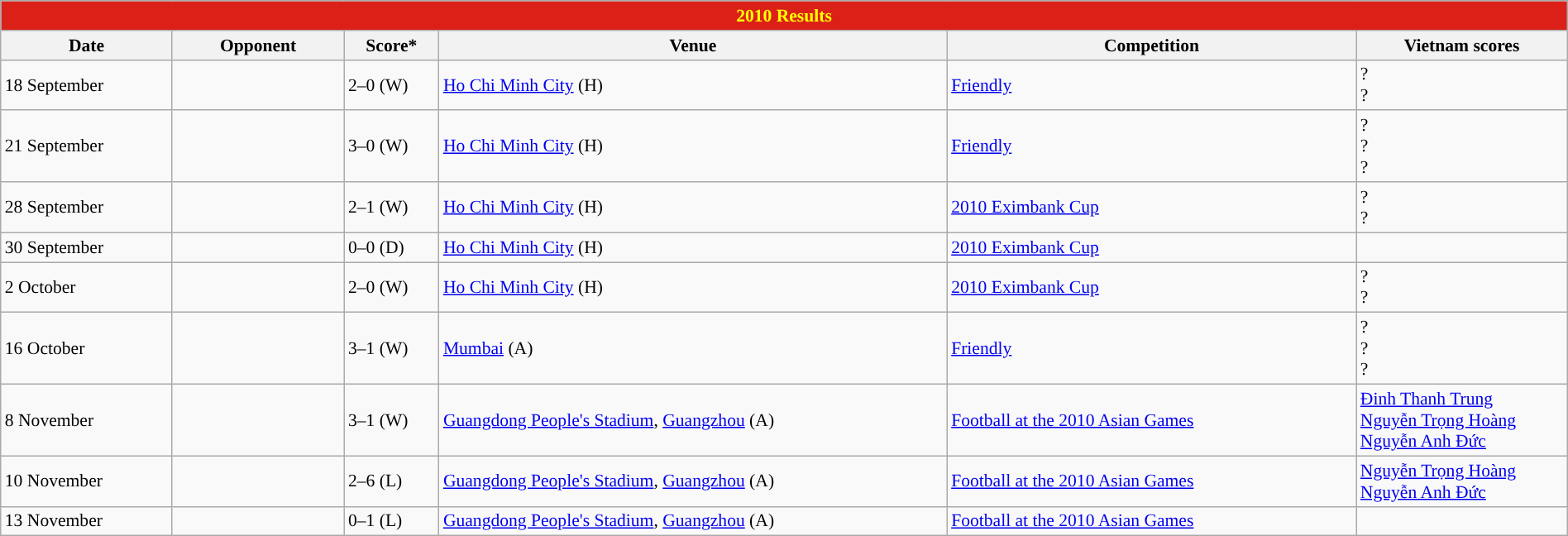<table class="wikitable" width=100% style="text-align:left;font-size:90%;">
<tr>
<th colspan=9 style="background: #DB2017; color: #FFFF00;">2010 Results</th>
</tr>
<tr>
<th width=80>Date</th>
<th width=80>Opponent</th>
<th width=20>Score*</th>
<th width=250>Venue</th>
<th width=200>Competition</th>
<th width=100>Vietnam scores</th>
</tr>
<tr>
<td>18 September</td>
<td></td>
<td>2–0 (W)</td>
<td><a href='#'>Ho Chi Minh City</a> (H)</td>
<td><a href='#'>Friendly</a></td>
<td>? <br>? </td>
</tr>
<tr>
<td>21 September</td>
<td></td>
<td>3–0 (W)</td>
<td><a href='#'>Ho Chi Minh City</a> (H)</td>
<td><a href='#'>Friendly</a></td>
<td>? <br>? <br>? </td>
</tr>
<tr>
<td>28 September</td>
<td></td>
<td>2–1 (W)</td>
<td><a href='#'>Ho Chi Minh City</a> (H)</td>
<td><a href='#'>2010 Eximbank Cup</a></td>
<td>? <br>? </td>
</tr>
<tr>
<td>30 September</td>
<td></td>
<td>0–0 (D)</td>
<td><a href='#'>Ho Chi Minh City</a> (H)</td>
<td><a href='#'>2010 Eximbank Cup</a></td>
<td></td>
</tr>
<tr>
<td>2 October</td>
<td></td>
<td>2–0 (W)</td>
<td><a href='#'>Ho Chi Minh City</a> (H)</td>
<td><a href='#'>2010 Eximbank Cup</a></td>
<td>? <br>? </td>
</tr>
<tr>
<td>16 October</td>
<td></td>
<td>3–1 (W)</td>
<td><a href='#'>Mumbai</a> (A)</td>
<td><a href='#'>Friendly</a></td>
<td>? <br>? <br>? </td>
</tr>
<tr>
<td>8 November</td>
<td></td>
<td>3–1 (W)</td>
<td><a href='#'>Guangdong People's Stadium</a>, <a href='#'>Guangzhou</a> (A)</td>
<td><a href='#'>Football at the 2010 Asian Games</a></td>
<td><a href='#'>Đinh Thanh Trung</a> <br><a href='#'>Nguyễn Trọng Hoàng</a> <br><a href='#'>Nguyễn Anh Đức</a> </td>
</tr>
<tr>
<td>10 November</td>
<td></td>
<td>2–6 (L)</td>
<td><a href='#'>Guangdong People's Stadium</a>, <a href='#'>Guangzhou</a> (A)</td>
<td><a href='#'>Football at the 2010 Asian Games</a></td>
<td><a href='#'>Nguyễn Trọng Hoàng</a> <br><a href='#'>Nguyễn Anh Đức</a> </td>
</tr>
<tr>
<td>13 November</td>
<td></td>
<td>0–1 (L)</td>
<td><a href='#'>Guangdong People's Stadium</a>, <a href='#'>Guangzhou</a> (A)</td>
<td><a href='#'>Football at the 2010 Asian Games</a></td>
<td></td>
</tr>
</table>
